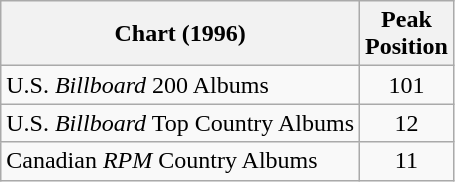<table class="wikitable">
<tr>
<th>Chart (1996)</th>
<th>Peak<br>Position</th>
</tr>
<tr>
<td>U.S. <em>Billboard</em> 200 Albums</td>
<td align="center">101</td>
</tr>
<tr>
<td>U.S. <em>Billboard</em> Top Country Albums</td>
<td align="center">12</td>
</tr>
<tr>
<td>Canadian <em>RPM</em> Country Albums</td>
<td align="center">11</td>
</tr>
</table>
